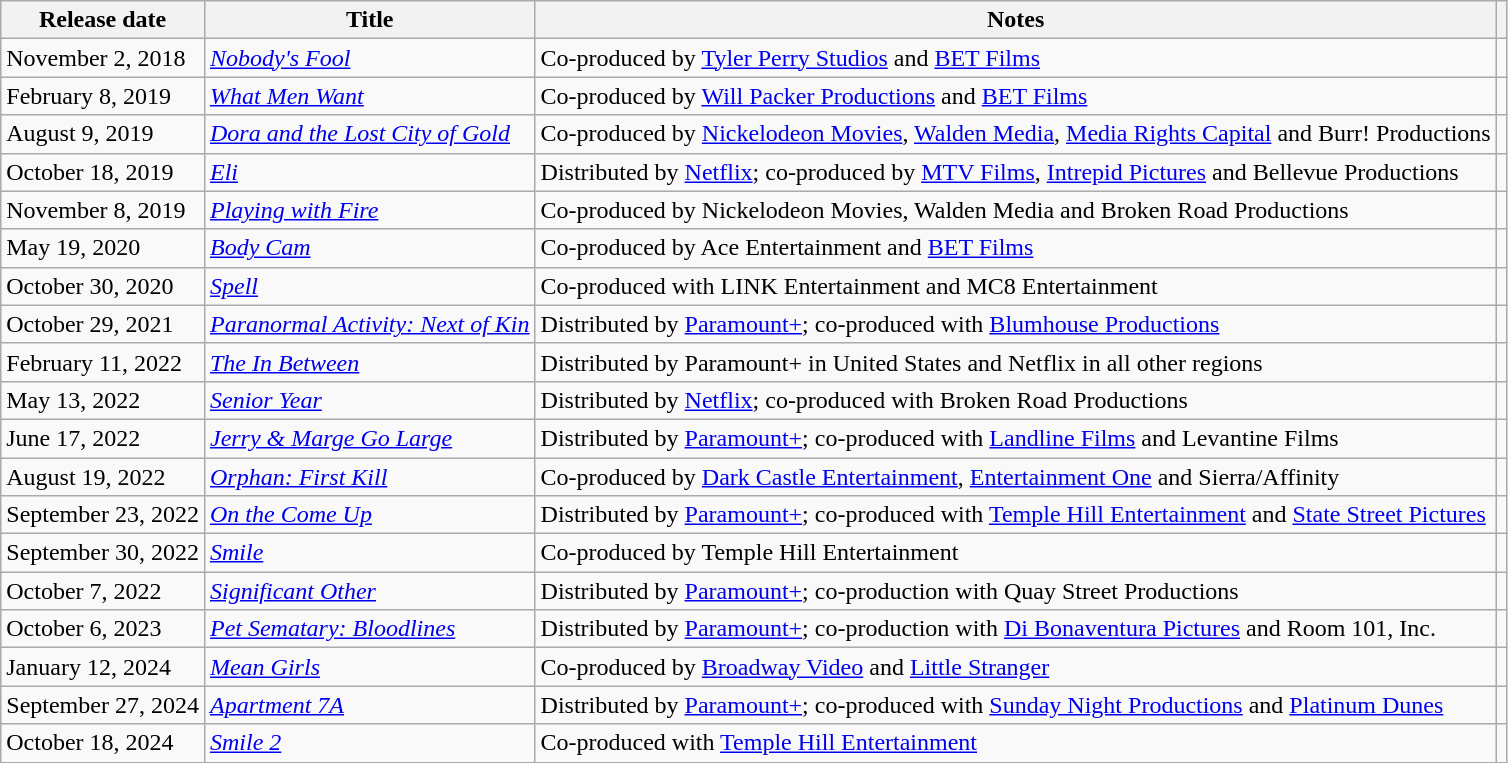<table class="wikitable sortable">
<tr>
<th>Release date</th>
<th>Title</th>
<th class=unsortable>Notes</th>
<th class=unsortable></th>
</tr>
<tr>
<td>November 2, 2018</td>
<td><em><a href='#'>Nobody's Fool</a></em></td>
<td>Co-produced by <a href='#'>Tyler Perry Studios</a> and <a href='#'>BET Films</a></td>
<td></td>
</tr>
<tr>
<td>February 8, 2019</td>
<td><em><a href='#'>What Men Want</a></em></td>
<td>Co-produced by <a href='#'>Will Packer Productions</a> and <a href='#'>BET Films</a></td>
<td></td>
</tr>
<tr>
<td>August 9, 2019</td>
<td><em><a href='#'>Dora and the Lost City of Gold</a></em></td>
<td>Co-produced by <a href='#'>Nickelodeon Movies</a>, <a href='#'>Walden Media</a>, <a href='#'>Media Rights Capital</a> and Burr! Productions</td>
<td></td>
</tr>
<tr>
<td>October 18, 2019</td>
<td><em><a href='#'>Eli</a></em></td>
<td>Distributed by <a href='#'>Netflix</a>; co-produced by <a href='#'>MTV Films</a>, <a href='#'>Intrepid Pictures</a> and Bellevue Productions</td>
<td></td>
</tr>
<tr>
<td>November 8, 2019</td>
<td><em><a href='#'>Playing with Fire</a></em></td>
<td>Co-produced by Nickelodeon Movies, Walden Media and Broken Road Productions</td>
<td></td>
</tr>
<tr>
<td>May 19, 2020</td>
<td><em><a href='#'>Body Cam</a></em></td>
<td>Co-produced by Ace Entertainment and <a href='#'>BET Films</a></td>
<td></td>
</tr>
<tr>
<td>October 30, 2020</td>
<td><em><a href='#'>Spell</a></em></td>
<td>Co-produced with LINK Entertainment and MC8 Entertainment</td>
<td></td>
</tr>
<tr>
<td>October 29, 2021</td>
<td><em><a href='#'>Paranormal Activity: Next of Kin</a></em></td>
<td>Distributed by <a href='#'>Paramount+</a>; co-produced with <a href='#'>Blumhouse Productions</a></td>
<td></td>
</tr>
<tr>
<td>February 11, 2022</td>
<td><em><a href='#'>The In Between</a></em></td>
<td>Distributed by Paramount+ in United States and Netflix in all other regions</td>
<td></td>
</tr>
<tr>
<td>May 13, 2022</td>
<td><em><a href='#'>Senior Year</a></em></td>
<td>Distributed by <a href='#'>Netflix</a>; co-produced with Broken Road Productions</td>
<td></td>
</tr>
<tr>
<td>June 17, 2022</td>
<td><em><a href='#'>Jerry & Marge Go Large</a></em></td>
<td>Distributed by <a href='#'>Paramount+</a>; co-produced with <a href='#'>Landline Films</a> and Levantine Films</td>
<td></td>
</tr>
<tr>
<td>August 19, 2022</td>
<td><em><a href='#'>Orphan: First Kill</a></em></td>
<td>Co-produced by <a href='#'>Dark Castle Entertainment</a>, <a href='#'>Entertainment One</a> and Sierra/Affinity</td>
<td></td>
</tr>
<tr>
<td>September 23, 2022</td>
<td><em><a href='#'>On the Come Up</a></em></td>
<td>Distributed by <a href='#'>Paramount+</a>; co-produced with <a href='#'>Temple Hill Entertainment</a> and <a href='#'>State Street Pictures</a></td>
<td></td>
</tr>
<tr>
<td>September 30, 2022</td>
<td><em><a href='#'>Smile</a></em></td>
<td>Co-produced by Temple Hill Entertainment</td>
<td></td>
</tr>
<tr>
<td>October 7, 2022</td>
<td><em><a href='#'>Significant Other</a></em></td>
<td>Distributed by <a href='#'>Paramount+</a>; co-production with Quay Street Productions</td>
<td></td>
</tr>
<tr>
<td>October 6, 2023</td>
<td><em><a href='#'>Pet Sematary: Bloodlines</a></em></td>
<td>Distributed by <a href='#'>Paramount+</a>; co-production with <a href='#'>Di Bonaventura Pictures</a> and Room 101, Inc.</td>
<td></td>
</tr>
<tr>
<td>January 12, 2024</td>
<td><em><a href='#'>Mean Girls</a></em></td>
<td>Co-produced by <a href='#'>Broadway Video</a> and <a href='#'>Little Stranger</a></td>
<td></td>
</tr>
<tr>
<td>September 27, 2024</td>
<td><em><a href='#'>Apartment 7A</a></em></td>
<td>Distributed by <a href='#'>Paramount+</a>; co-produced with <a href='#'>Sunday Night Productions</a> and <a href='#'>Platinum Dunes</a></td>
<td></td>
</tr>
<tr>
<td>October 18, 2024</td>
<td><em><a href='#'>Smile 2</a></em></td>
<td>Co-produced with <a href='#'>Temple Hill Entertainment</a></td>
<td></td>
</tr>
<tr>
</tr>
</table>
